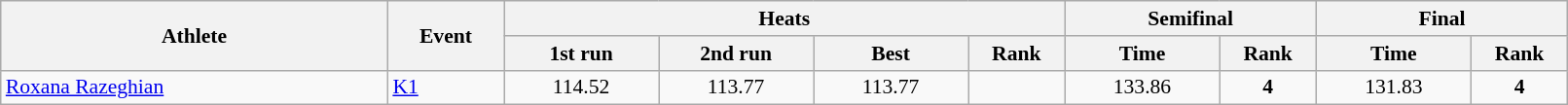<table class="wikitable" width="85%" style="text-align:center; font-size:90%">
<tr>
<th rowspan="2" width="20%">Athlete</th>
<th rowspan="2" width="6%">Event</th>
<th colspan="4">Heats</th>
<th colspan="2">Semifinal</th>
<th colspan="2">Final</th>
</tr>
<tr>
<th width="8%">1st run</th>
<th width="8%">2nd run</th>
<th width="8%">Best</th>
<th width="5%">Rank</th>
<th width="8%">Time</th>
<th width="5%">Rank</th>
<th width="8%">Time</th>
<th width="5%">Rank</th>
</tr>
<tr>
<td align=left><a href='#'>Roxana Razeghian</a></td>
<td align=left><a href='#'>K1</a></td>
<td>114.52</td>
<td>113.77</td>
<td>113.77</td>
<td><strong></strong></td>
<td>133.86</td>
<td><strong>4</strong> <strong></strong></td>
<td>131.83</td>
<td><strong>4</strong></td>
</tr>
</table>
